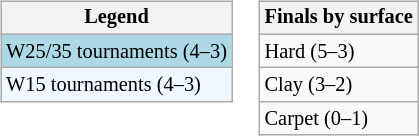<table>
<tr valign=top>
<td><br><table class="wikitable" style="font-size:85%;">
<tr>
<th>Legend</th>
</tr>
<tr style="background:lightblue;">
<td>W25/35 tournaments (4–3)</td>
</tr>
<tr style="background:#f0f8ff;">
<td>W15 tournaments (4–3)</td>
</tr>
</table>
</td>
<td><br><table class="wikitable" style="font-size:85%;">
<tr>
<th>Finals by surface</th>
</tr>
<tr>
<td>Hard (5–3)</td>
</tr>
<tr>
<td>Clay (3–2)</td>
</tr>
<tr>
<td>Carpet (0–1)</td>
</tr>
</table>
</td>
</tr>
</table>
